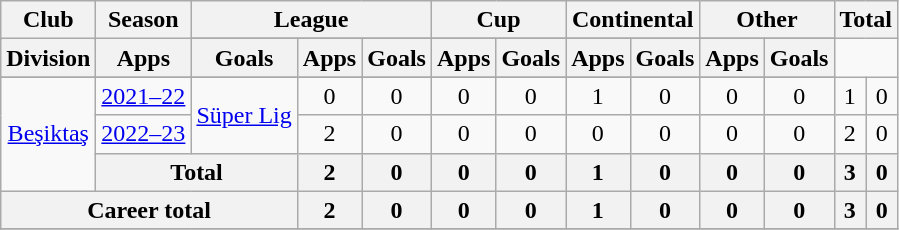<table class="wikitable" style="text-align:center">
<tr>
<th rowspan="2">Club</th>
<th rowspan="2">Season</th>
<th colspan="3">League</th>
<th colspan="2">Cup</th>
<th colspan="2">Continental</th>
<th colspan="2">Other</th>
<th colspan="2">Total</th>
</tr>
<tr>
</tr>
<tr>
<th>Division</th>
<th>Apps</th>
<th>Goals</th>
<th>Apps</th>
<th>Goals</th>
<th>Apps</th>
<th>Goals</th>
<th>Apps</th>
<th>Goals</th>
<th>Apps</th>
<th>Goals</th>
</tr>
<tr>
</tr>
<tr>
<td rowspan="3"><a href='#'>Beşiktaş</a></td>
<td><a href='#'>2021–22</a></td>
<td rowspan="2"><a href='#'>Süper Lig</a></td>
<td>0</td>
<td>0</td>
<td>0</td>
<td>0</td>
<td>1</td>
<td>0</td>
<td>0</td>
<td>0</td>
<td>1</td>
<td>0</td>
</tr>
<tr>
<td><a href='#'>2022–23</a></td>
<td>2</td>
<td>0</td>
<td>0</td>
<td>0</td>
<td>0</td>
<td>0</td>
<td>0</td>
<td>0</td>
<td>2</td>
<td>0</td>
</tr>
<tr>
<th colspan=2>Total</th>
<th>2</th>
<th>0</th>
<th>0</th>
<th>0</th>
<th>1</th>
<th>0</th>
<th>0</th>
<th>0</th>
<th>3</th>
<th>0</th>
</tr>
<tr>
<th colspan=3>Career total</th>
<th>2</th>
<th>0</th>
<th>0</th>
<th>0</th>
<th>1</th>
<th>0</th>
<th>0</th>
<th>0</th>
<th>3</th>
<th>0</th>
</tr>
<tr>
</tr>
</table>
